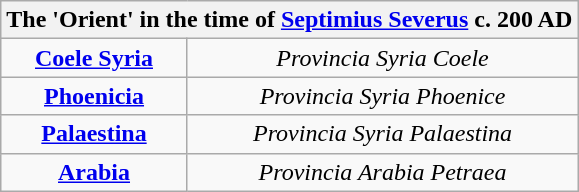<table border="0" class="wikitable" style="text-align:center">
<tr>
<th colspan=3>The 'Orient' in the time of <a href='#'>Septimius Severus</a> c. 200 AD</th>
</tr>
<tr>
<td><strong><a href='#'>Coele Syria</a></strong></td>
<td><em>Provincia Syria Coele</em></td>
</tr>
<tr>
<td><strong><a href='#'>Phoenicia</a></strong></td>
<td><em>Provincia Syria Phoenice</em></td>
</tr>
<tr>
<td><strong><a href='#'>Palaestina</a></strong></td>
<td><em>Provincia Syria Palaestina</em></td>
</tr>
<tr>
<td><strong><a href='#'>Arabia</a></strong></td>
<td><em>Provincia Arabia Petraea</em></td>
</tr>
</table>
